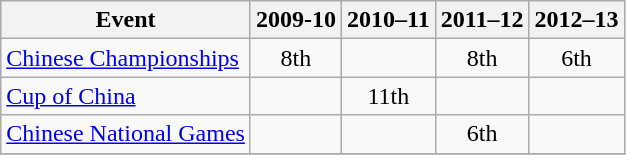<table class="wikitable" style="text-align:center">
<tr>
<th>Event</th>
<th>2009-10</th>
<th>2010–11</th>
<th>2011–12</th>
<th>2012–13</th>
</tr>
<tr>
<td align=left><a href='#'>Chinese Championships</a></td>
<td>8th</td>
<td></td>
<td>8th</td>
<td>6th</td>
</tr>
<tr>
<td align=left><a href='#'>Cup of China</a></td>
<td></td>
<td>11th</td>
<td></td>
<td></td>
</tr>
<tr>
<td align=left><a href='#'>Chinese National Games</a></td>
<td></td>
<td></td>
<td>6th</td>
<td></td>
</tr>
<tr>
</tr>
</table>
